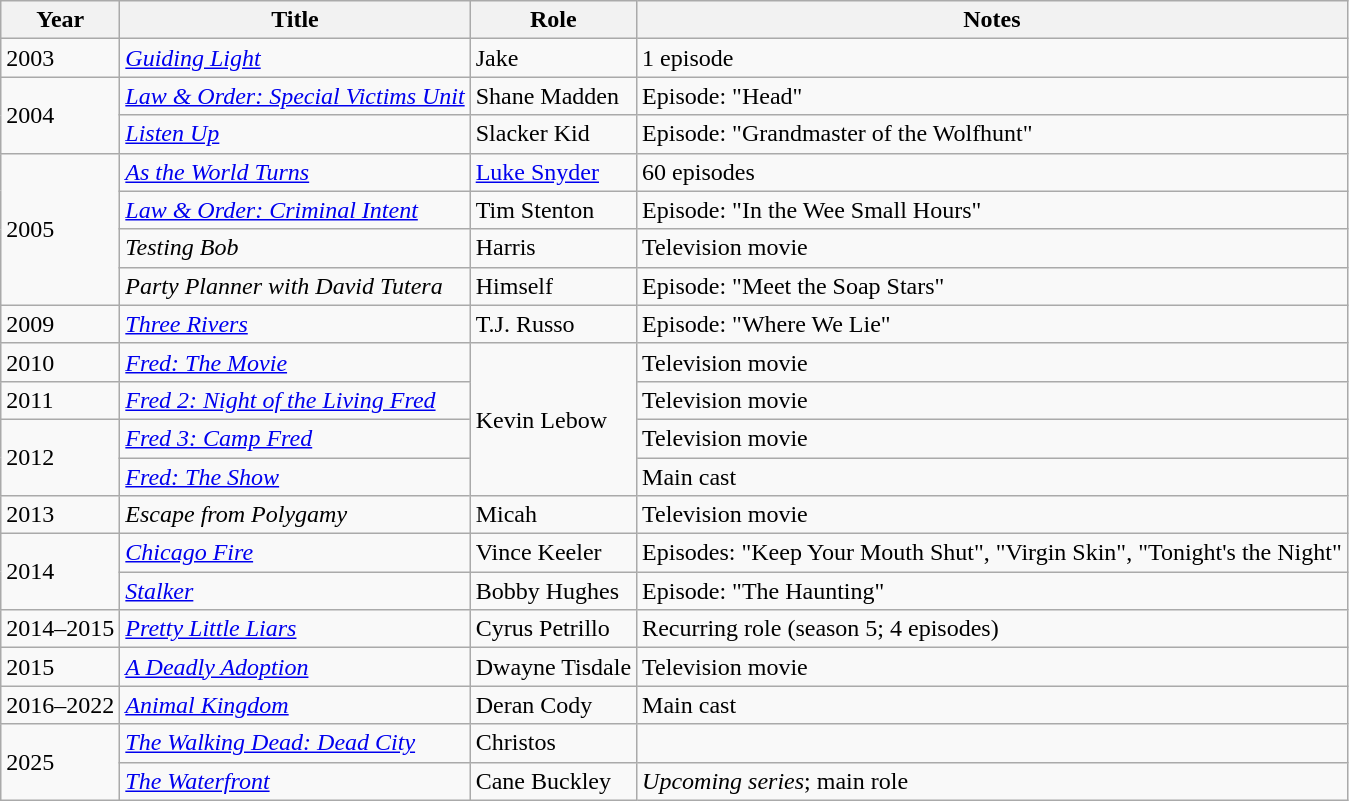<table class="wikitable sortable">
<tr style="text-align:center;">
<th>Year</th>
<th>Title</th>
<th>Role</th>
<th>Notes</th>
</tr>
<tr>
<td>2003</td>
<td><em><a href='#'>Guiding Light</a></em></td>
<td>Jake</td>
<td>1 episode</td>
</tr>
<tr>
<td rowspan="2">2004</td>
<td><em><a href='#'>Law & Order: Special Victims Unit</a></em></td>
<td>Shane Madden</td>
<td>Episode: "Head"</td>
</tr>
<tr>
<td><em><a href='#'>Listen Up</a></em></td>
<td>Slacker Kid</td>
<td>Episode: "Grandmaster of the Wolfhunt"</td>
</tr>
<tr>
<td rowspan="4">2005</td>
<td><em><a href='#'>As the World Turns</a></em></td>
<td><a href='#'>Luke Snyder</a></td>
<td>60 episodes</td>
</tr>
<tr>
<td><em><a href='#'>Law & Order: Criminal Intent</a></em></td>
<td>Tim Stenton</td>
<td>Episode: "In the Wee Small Hours"</td>
</tr>
<tr>
<td><em>Testing Bob</em></td>
<td>Harris</td>
<td>Television movie</td>
</tr>
<tr>
<td><em>Party Planner with David Tutera</em></td>
<td>Himself</td>
<td>Episode: "Meet the Soap Stars"</td>
</tr>
<tr>
<td>2009</td>
<td><em><a href='#'>Three Rivers</a></em></td>
<td>T.J. Russo</td>
<td>Episode: "Where We Lie"</td>
</tr>
<tr>
<td>2010</td>
<td><em><a href='#'>Fred: The Movie</a></em></td>
<td rowspan="4">Kevin Lebow</td>
<td>Television movie</td>
</tr>
<tr>
<td>2011</td>
<td><em><a href='#'>Fred 2: Night of the Living Fred</a></em></td>
<td>Television movie</td>
</tr>
<tr>
<td rowspan="2">2012</td>
<td><em><a href='#'>Fred 3: Camp Fred</a></em></td>
<td>Television movie</td>
</tr>
<tr>
<td><em><a href='#'>Fred: The Show</a></em></td>
<td>Main cast</td>
</tr>
<tr>
<td>2013</td>
<td><em>Escape from Polygamy</em></td>
<td>Micah</td>
<td>Television movie</td>
</tr>
<tr>
<td rowspan="2">2014</td>
<td><em><a href='#'>Chicago Fire</a></em></td>
<td>Vince Keeler</td>
<td>Episodes: "Keep Your Mouth Shut", "Virgin Skin", "Tonight's the Night"</td>
</tr>
<tr>
<td><em><a href='#'>Stalker</a></em></td>
<td>Bobby Hughes</td>
<td>Episode: "The Haunting"</td>
</tr>
<tr>
<td>2014–2015</td>
<td><em><a href='#'>Pretty Little Liars</a></em></td>
<td>Cyrus Petrillo</td>
<td>Recurring role (season 5; 4 episodes)</td>
</tr>
<tr>
<td>2015</td>
<td><em><a href='#'>A Deadly Adoption</a></em></td>
<td>Dwayne Tisdale</td>
<td>Television movie</td>
</tr>
<tr>
<td>2016–2022</td>
<td><em><a href='#'>Animal Kingdom</a></em></td>
<td>Deran Cody</td>
<td>Main cast</td>
</tr>
<tr>
<td rowspan="2">2025</td>
<td><em><a href='#'>The Walking Dead: Dead City</a></em></td>
<td>Christos</td>
<td></td>
</tr>
<tr>
<td><a href='#'><em>The Waterfront</em></a></td>
<td>Cane Buckley</td>
<td><em>Upcoming series</em>; main role</td>
</tr>
</table>
